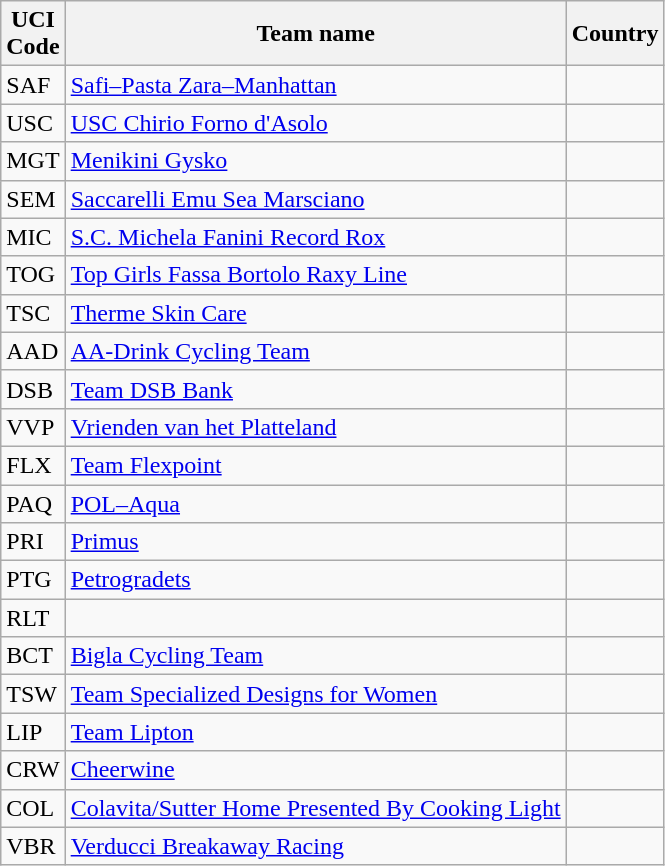<table class = "wikitable">
<tr>
<th>UCI<br>Code</th>
<th>Team name</th>
<th>Country</th>
</tr>
<tr>
<td>SAF</td>
<td><a href='#'>Safi–Pasta Zara–Manhattan</a></td>
<td></td>
</tr>
<tr>
<td>USC</td>
<td><a href='#'>USC Chirio Forno d'Asolo</a></td>
<td></td>
</tr>
<tr>
<td>MGT</td>
<td><a href='#'>Menikini Gysko</a></td>
<td></td>
</tr>
<tr>
<td>SEM</td>
<td><a href='#'>Saccarelli Emu Sea Marsciano</a></td>
<td></td>
</tr>
<tr>
<td>MIC</td>
<td><a href='#'>S.C. Michela Fanini Record Rox</a></td>
<td></td>
</tr>
<tr>
<td>TOG</td>
<td><a href='#'>Top Girls Fassa Bortolo Raxy Line</a></td>
<td></td>
</tr>
<tr>
<td>TSC</td>
<td><a href='#'>Therme Skin Care</a></td>
<td></td>
</tr>
<tr>
<td>AAD</td>
<td><a href='#'>AA-Drink Cycling Team</a></td>
<td></td>
</tr>
<tr>
<td>DSB</td>
<td><a href='#'>Team DSB Bank</a></td>
<td></td>
</tr>
<tr>
<td>VVP</td>
<td><a href='#'>Vrienden van het Platteland</a></td>
<td></td>
</tr>
<tr>
<td>FLX</td>
<td><a href='#'>Team Flexpoint</a></td>
<td></td>
</tr>
<tr>
<td>PAQ</td>
<td><a href='#'>POL–Aqua</a></td>
<td></td>
</tr>
<tr>
<td>PRI</td>
<td><a href='#'>Primus</a></td>
<td></td>
</tr>
<tr>
<td>PTG</td>
<td><a href='#'>Petrogradets</a></td>
<td></td>
</tr>
<tr>
<td>RLT</td>
<td></td>
<td></td>
</tr>
<tr>
<td>BCT</td>
<td><a href='#'>Bigla Cycling Team</a></td>
<td></td>
</tr>
<tr>
<td>TSW</td>
<td><a href='#'>Team Specialized Designs for Women</a></td>
<td></td>
</tr>
<tr>
<td>LIP</td>
<td><a href='#'>Team Lipton</a></td>
<td></td>
</tr>
<tr>
<td>CRW</td>
<td><a href='#'>Cheerwine</a></td>
<td></td>
</tr>
<tr>
<td>COL</td>
<td><a href='#'>Colavita/Sutter Home Presented By Cooking Light</a></td>
<td></td>
</tr>
<tr>
<td>VBR</td>
<td><a href='#'>Verducci Breakaway Racing</a></td>
<td></td>
</tr>
</table>
